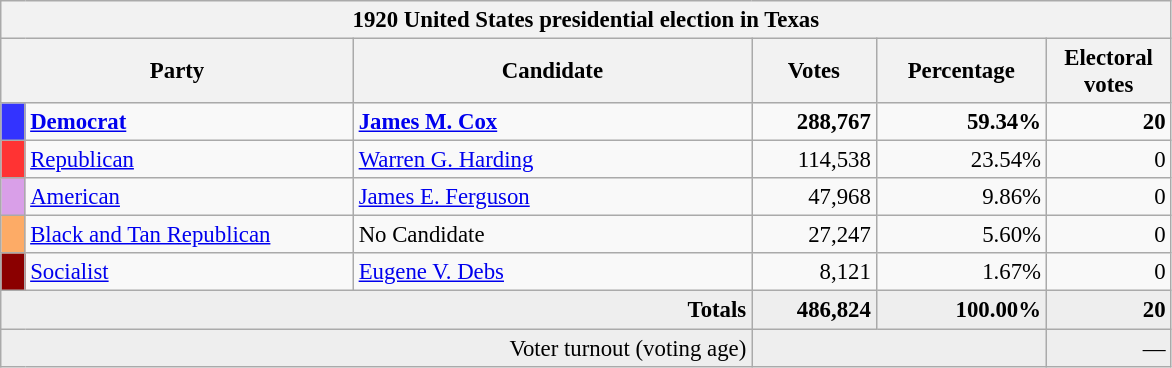<table class="wikitable" style="font-size: 95%;">
<tr>
<th colspan="6">1920 United States presidential election in Texas</th>
</tr>
<tr>
<th colspan="2" style="width: 15em">Party</th>
<th style="width: 17em">Candidate</th>
<th style="width: 5em">Votes</th>
<th style="width: 7em">Percentage</th>
<th style="width: 5em">Electoral votes</th>
</tr>
<tr>
<th style="background-color:#3333FF; width: 3px"></th>
<td style="width: 130px"><strong><a href='#'>Democrat</a></strong></td>
<td><strong><a href='#'>James M. Cox</a></strong></td>
<td align="right"><strong>288,767</strong></td>
<td align="right"><strong>59.34%</strong></td>
<td align="right"><strong>20</strong></td>
</tr>
<tr>
<th style="background-color:#FF3333; width: 3px"></th>
<td style="width: 130px"><a href='#'>Republican</a></td>
<td><a href='#'>Warren G. Harding</a></td>
<td align="right">114,538</td>
<td align="right">23.54%</td>
<td align="right">0</td>
</tr>
<tr>
<th style="background-color:#D99FE8; width: 3px"></th>
<td style="width: 130px"><a href='#'>American</a></td>
<td><a href='#'>James E. Ferguson</a></td>
<td align="right">47,968</td>
<td align="right">9.86%</td>
<td align="right">0</td>
</tr>
<tr>
<th style="background-color:#FDAB66; width: 3px"></th>
<td style="width: 130px"><a href='#'>Black and Tan Republican</a></td>
<td>No Candidate</td>
<td align="right">27,247</td>
<td align="right">5.60%</td>
<td align="right">0</td>
</tr>
<tr>
<th style="background-color:#8B0000; width: 3px"></th>
<td style="width: 130px"><a href='#'>Socialist</a></td>
<td><a href='#'>Eugene V. Debs</a></td>
<td align="right">8,121</td>
<td align="right">1.67%</td>
<td align="right">0</td>
</tr>
<tr bgcolor="#EEEEEE">
<td colspan="3" align="right"><strong>Totals</strong></td>
<td align="right"><strong>486,824</strong></td>
<td align="right"><strong>100.00%</strong></td>
<td align="right"><strong>20</strong></td>
</tr>
<tr bgcolor="#EEEEEE">
<td colspan="3" align="right">Voter turnout (voting age)</td>
<td colspan="2" align="right"></td>
<td align="right">—</td>
</tr>
</table>
